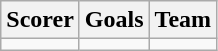<table class=wikitable>
<tr>
<th>Scorer</th>
<th>Goals</th>
<th>Team</th>
</tr>
<tr>
<td></td>
<td></td>
<td></td>
</tr>
</table>
